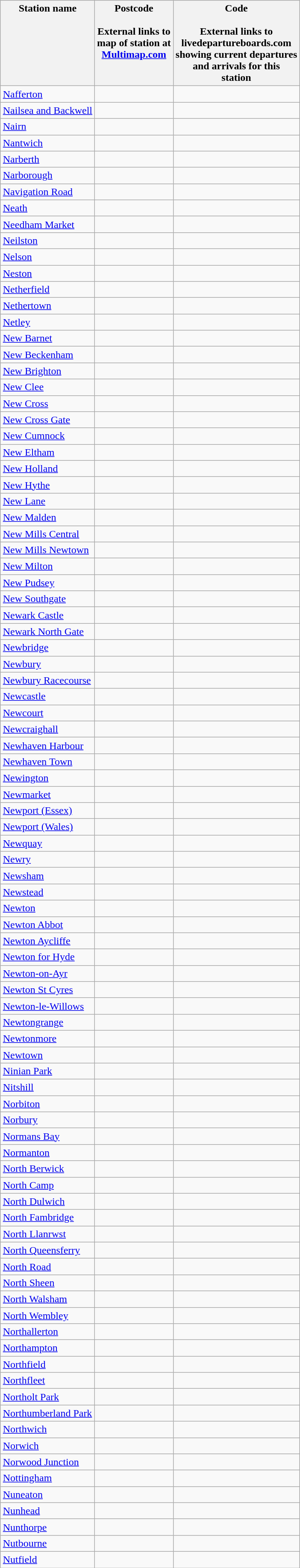<table class="wikitable" style="margin: auto;">
<tr>
<th valign="top" align="left">Station name</th>
<th valign="top" align="left">Postcode<br><br>External links to <br>map of station at <br><a href='#'>Multimap.com</a></th>
<th valign="top" align="left">Code<br><br>External links to <br>livedepartureboards.com<br>showing current departures <br>and arrivals for this <br>station</th>
</tr>
<tr>
<td><a href='#'>Nafferton</a></td>
<td></td>
<td></td>
</tr>
<tr>
<td><a href='#'>Nailsea and Backwell</a></td>
<td></td>
<td></td>
</tr>
<tr>
<td><a href='#'>Nairn</a></td>
<td></td>
<td></td>
</tr>
<tr>
<td><a href='#'>Nantwich</a></td>
<td></td>
<td></td>
</tr>
<tr>
<td><a href='#'>Narberth</a></td>
<td></td>
<td></td>
</tr>
<tr>
<td><a href='#'>Narborough</a></td>
<td></td>
<td></td>
</tr>
<tr>
<td><a href='#'>Navigation Road</a></td>
<td></td>
<td></td>
</tr>
<tr>
<td><a href='#'>Neath</a></td>
<td></td>
<td></td>
</tr>
<tr>
<td><a href='#'>Needham Market</a></td>
<td></td>
<td></td>
</tr>
<tr>
<td><a href='#'>Neilston</a></td>
<td></td>
<td></td>
</tr>
<tr>
<td><a href='#'>Nelson</a></td>
<td></td>
<td></td>
</tr>
<tr>
<td><a href='#'>Neston</a></td>
<td></td>
<td></td>
</tr>
<tr>
<td><a href='#'>Netherfield</a></td>
<td></td>
<td></td>
</tr>
<tr>
<td><a href='#'>Nethertown</a></td>
<td></td>
<td></td>
</tr>
<tr>
<td><a href='#'>Netley</a></td>
<td></td>
<td></td>
</tr>
<tr>
<td><a href='#'>New Barnet</a></td>
<td></td>
<td></td>
</tr>
<tr>
<td><a href='#'>New Beckenham</a></td>
<td></td>
<td></td>
</tr>
<tr>
<td><a href='#'>New Brighton</a></td>
<td></td>
<td></td>
</tr>
<tr>
<td><a href='#'>New Clee</a></td>
<td></td>
<td></td>
</tr>
<tr>
<td><a href='#'>New Cross</a></td>
<td></td>
<td></td>
</tr>
<tr>
<td><a href='#'>New Cross Gate</a></td>
<td></td>
<td></td>
</tr>
<tr>
<td><a href='#'>New Cumnock</a></td>
<td></td>
<td></td>
</tr>
<tr>
<td><a href='#'>New Eltham</a></td>
<td></td>
<td></td>
</tr>
<tr>
<td><a href='#'>New Holland</a></td>
<td></td>
<td></td>
</tr>
<tr>
<td><a href='#'>New Hythe</a></td>
<td></td>
<td></td>
</tr>
<tr>
<td><a href='#'>New Lane</a></td>
<td></td>
<td></td>
</tr>
<tr>
<td><a href='#'>New Malden</a></td>
<td></td>
<td></td>
</tr>
<tr>
<td><a href='#'>New Mills Central</a></td>
<td></td>
<td></td>
</tr>
<tr>
<td><a href='#'>New Mills Newtown</a></td>
<td></td>
<td></td>
</tr>
<tr>
<td><a href='#'>New Milton</a></td>
<td></td>
<td></td>
</tr>
<tr>
<td><a href='#'>New Pudsey</a></td>
<td></td>
<td></td>
</tr>
<tr>
<td><a href='#'>New Southgate</a></td>
<td></td>
<td></td>
</tr>
<tr>
<td><a href='#'>Newark Castle</a></td>
<td></td>
<td></td>
</tr>
<tr>
<td><a href='#'>Newark North Gate</a></td>
<td></td>
<td></td>
</tr>
<tr>
<td><a href='#'>Newbridge</a></td>
<td></td>
<td></td>
</tr>
<tr>
<td><a href='#'>Newbury</a></td>
<td></td>
<td></td>
</tr>
<tr>
<td><a href='#'>Newbury Racecourse</a></td>
<td></td>
<td></td>
</tr>
<tr Central>
<td><a href='#'>Newcastle</a></td>
<td></td>
<td></td>
</tr>
<tr>
<td><a href='#'>Newcourt</a></td>
<td></td>
<td></td>
</tr>
<tr>
<td><a href='#'>Newcraighall</a></td>
<td></td>
<td></td>
</tr>
<tr>
<td><a href='#'>Newhaven Harbour</a></td>
<td></td>
<td></td>
</tr>
<tr>
<td><a href='#'>Newhaven Town</a></td>
<td></td>
<td></td>
</tr>
<tr>
<td><a href='#'>Newington</a></td>
<td></td>
<td></td>
</tr>
<tr>
<td><a href='#'>Newmarket</a></td>
<td></td>
<td></td>
</tr>
<tr>
<td><a href='#'>Newport (Essex)</a></td>
<td></td>
<td></td>
</tr>
<tr>
<td><a href='#'>Newport (Wales)</a></td>
<td></td>
<td></td>
</tr>
<tr>
<td><a href='#'>Newquay</a></td>
<td></td>
<td></td>
</tr>
<tr>
<td><a href='#'>Newry</a></td>
<td></td>
<td></td>
</tr>
<tr>
<td><a href='#'>Newsham</a></td>
<td></td>
<td></td>
</tr>
<tr>
<td><a href='#'>Newstead</a></td>
<td></td>
<td></td>
</tr>
<tr>
<td><a href='#'>Newton</a></td>
<td></td>
<td></td>
</tr>
<tr>
<td><a href='#'>Newton Abbot</a></td>
<td></td>
<td></td>
</tr>
<tr>
<td><a href='#'>Newton Aycliffe</a></td>
<td></td>
<td></td>
</tr>
<tr>
<td><a href='#'>Newton for Hyde</a></td>
<td></td>
<td></td>
</tr>
<tr>
<td><a href='#'>Newton-on-Ayr</a></td>
<td></td>
<td></td>
</tr>
<tr>
<td><a href='#'>Newton St Cyres</a></td>
<td></td>
<td></td>
</tr>
<tr>
<td><a href='#'>Newton-le-Willows</a></td>
<td></td>
<td></td>
</tr>
<tr>
<td><a href='#'>Newtongrange</a></td>
<td></td>
<td></td>
</tr>
<tr>
<td><a href='#'>Newtonmore</a></td>
<td></td>
<td></td>
</tr>
<tr>
<td><a href='#'>Newtown</a></td>
<td></td>
<td></td>
</tr>
<tr>
<td><a href='#'>Ninian Park</a></td>
<td></td>
<td></td>
</tr>
<tr>
<td><a href='#'>Nitshill</a></td>
<td></td>
<td></td>
</tr>
<tr>
<td><a href='#'>Norbiton</a></td>
<td></td>
<td></td>
</tr>
<tr>
<td><a href='#'>Norbury</a></td>
<td></td>
<td></td>
</tr>
<tr>
<td><a href='#'>Normans Bay</a></td>
<td></td>
<td></td>
</tr>
<tr>
<td><a href='#'>Normanton</a></td>
<td></td>
<td></td>
</tr>
<tr>
<td><a href='#'>North Berwick</a></td>
<td></td>
<td></td>
</tr>
<tr>
<td><a href='#'>North Camp</a></td>
<td></td>
<td></td>
</tr>
<tr>
<td><a href='#'>North Dulwich</a></td>
<td></td>
<td></td>
</tr>
<tr>
<td><a href='#'>North Fambridge</a></td>
<td></td>
<td></td>
</tr>
<tr>
<td><a href='#'>North Llanrwst</a></td>
<td></td>
<td></td>
</tr>
<tr>
<td><a href='#'>North Queensferry</a></td>
<td></td>
<td></td>
</tr>
<tr>
<td><a href='#'>North Road</a></td>
<td></td>
<td></td>
</tr>
<tr>
<td><a href='#'>North Sheen</a></td>
<td></td>
<td></td>
</tr>
<tr>
<td><a href='#'>North Walsham</a></td>
<td></td>
<td></td>
</tr>
<tr>
<td><a href='#'>North Wembley</a></td>
<td></td>
<td></td>
</tr>
<tr>
<td><a href='#'>Northallerton</a></td>
<td></td>
<td></td>
</tr>
<tr>
<td><a href='#'>Northampton</a></td>
<td></td>
<td></td>
</tr>
<tr>
<td><a href='#'>Northfield</a></td>
<td></td>
<td></td>
</tr>
<tr>
<td><a href='#'>Northfleet</a></td>
<td></td>
<td></td>
</tr>
<tr>
<td><a href='#'>Northolt Park</a></td>
<td></td>
<td></td>
</tr>
<tr>
<td><a href='#'>Northumberland Park</a></td>
<td></td>
<td></td>
</tr>
<tr>
<td><a href='#'>Northwich</a></td>
<td></td>
<td></td>
</tr>
<tr>
<td><a href='#'>Norwich</a></td>
<td></td>
<td></td>
</tr>
<tr>
<td><a href='#'>Norwood Junction</a></td>
<td></td>
<td></td>
</tr>
<tr>
<td><a href='#'>Nottingham</a></td>
<td></td>
<td></td>
</tr>
<tr>
<td><a href='#'>Nuneaton</a></td>
<td></td>
<td></td>
</tr>
<tr>
<td><a href='#'>Nunhead</a></td>
<td></td>
<td></td>
</tr>
<tr>
<td><a href='#'>Nunthorpe</a></td>
<td></td>
<td></td>
</tr>
<tr>
<td><a href='#'>Nutbourne</a></td>
<td></td>
<td></td>
</tr>
<tr>
<td><a href='#'>Nutfield</a></td>
<td></td>
<td></td>
</tr>
</table>
